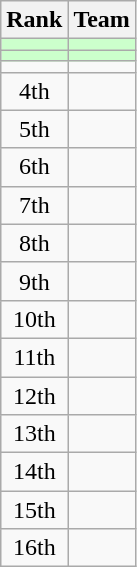<table class=wikitable style="text-align:center;">
<tr>
<th>Rank</th>
<th>Team</th>
</tr>
<tr bgcolor=#ccffcc>
<td></td>
<td align=left></td>
</tr>
<tr bgcolor=#ccffcc>
<td></td>
<td align=left></td>
</tr>
<tr>
<td></td>
<td align=left></td>
</tr>
<tr>
<td>4th</td>
<td align=left></td>
</tr>
<tr>
<td>5th</td>
<td align=left></td>
</tr>
<tr>
<td>6th</td>
<td align=left></td>
</tr>
<tr>
<td>7th</td>
<td align=left></td>
</tr>
<tr>
<td>8th</td>
<td align=left></td>
</tr>
<tr>
<td>9th</td>
<td align=left></td>
</tr>
<tr>
<td>10th</td>
<td align=left></td>
</tr>
<tr>
<td>11th</td>
<td align=left></td>
</tr>
<tr>
<td>12th</td>
<td align=left></td>
</tr>
<tr>
<td>13th</td>
<td align=left></td>
</tr>
<tr>
<td>14th</td>
<td align=left></td>
</tr>
<tr>
<td>15th</td>
<td align=left></td>
</tr>
<tr>
<td>16th</td>
<td align=left></td>
</tr>
</table>
